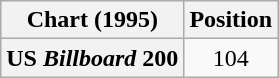<table class="wikitable plainrowheaders" style="text-align:center">
<tr>
<th scope="col">Chart (1995)</th>
<th scope="col">Position</th>
</tr>
<tr>
<th scope="row">US <em>Billboard</em> 200</th>
<td>104</td>
</tr>
</table>
